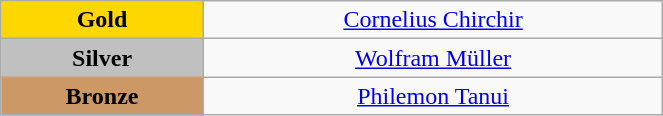<table class="wikitable" style="text-align:center; " width="35%">
<tr>
<td bgcolor="gold"><strong>Gold</strong></td>
<td><a href='#'>Cornelius Chirchir</a><br>  <small><em></em></small></td>
</tr>
<tr>
<td bgcolor="silver"><strong>Silver</strong></td>
<td><a href='#'>Wolfram Müller</a><br>  <small><em></em></small></td>
</tr>
<tr>
<td bgcolor="CC9966"><strong>Bronze</strong></td>
<td><a href='#'>Philemon Tanui</a><br>  <small><em></em></small></td>
</tr>
</table>
